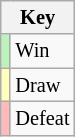<table class="wikitable" style="font-size: 85%">
<tr>
<th colspan="2">Key</th>
</tr>
<tr>
<td bgcolor=#BBF3BB></td>
<td>Win</td>
</tr>
<tr>
<td bgcolor=#FFFFBB></td>
<td>Draw</td>
</tr>
<tr>
<td bgcolor=#FFBBBB></td>
<td>Defeat</td>
</tr>
</table>
